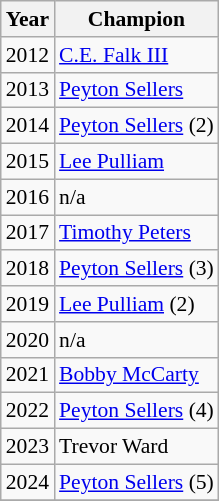<table class="wikitable" style="font-size:90%;">
<tr>
<th>Year</th>
<th>Champion</th>
</tr>
<tr>
<td>2012</td>
<td><a href='#'>C.E. Falk III</a></td>
</tr>
<tr>
<td>2013</td>
<td><a href='#'>Peyton Sellers</a></td>
</tr>
<tr>
<td>2014</td>
<td><a href='#'>Peyton Sellers</a> (2)</td>
</tr>
<tr>
<td>2015</td>
<td><a href='#'>Lee Pulliam</a></td>
</tr>
<tr>
<td>2016</td>
<td>n/a</td>
</tr>
<tr>
<td>2017</td>
<td><a href='#'>Timothy Peters</a></td>
</tr>
<tr>
<td>2018</td>
<td><a href='#'>Peyton Sellers</a> (3)</td>
</tr>
<tr>
<td>2019</td>
<td><a href='#'>Lee Pulliam</a> (2)</td>
</tr>
<tr>
<td>2020</td>
<td>n/a</td>
</tr>
<tr>
<td>2021</td>
<td><a href='#'>Bobby McCarty</a></td>
</tr>
<tr>
<td>2022</td>
<td><a href='#'>Peyton Sellers</a> (4)</td>
</tr>
<tr>
<td>2023</td>
<td>Trevor Ward</td>
</tr>
<tr>
<td>2024</td>
<td><a href='#'>Peyton Sellers</a> (5)</td>
</tr>
<tr>
</tr>
</table>
